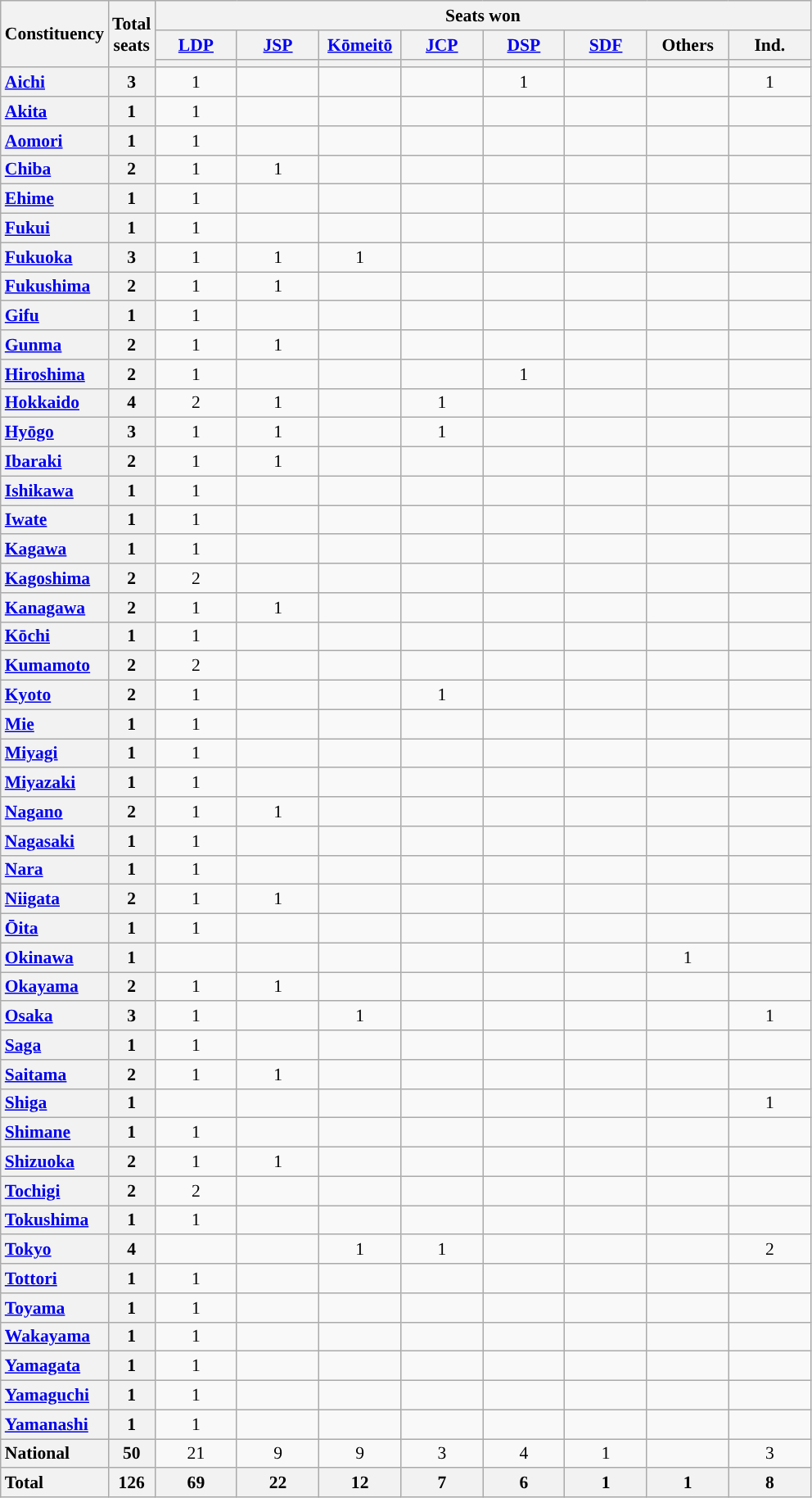<table class="wikitable" style="text-align:center; font-size: 0.9em;">
<tr>
<th rowspan="3">Constituency</th>
<th rowspan="3">Total<br>seats</th>
<th colspan="8">Seats won</th>
</tr>
<tr>
<th class="unsortable" style="width:60px;"><a href='#'>LDP</a></th>
<th class="unsortable" style="width:60px;"><a href='#'>JSP</a></th>
<th class="unsortable" style="width:60px;"><a href='#'>Kōmeitō</a></th>
<th class="unsortable" style="width:60px;"><a href='#'>JCP</a></th>
<th class="unsortable" style="width:60px;"><a href='#'>DSP</a></th>
<th class="unsortable" style="width:60px;"><a href='#'>SDF</a></th>
<th class="unsortable" style="width:60px;">Others</th>
<th class="unsortable" style="width:60px;">Ind.</th>
</tr>
<tr>
<th style="background:"></th>
<th style="background:"></th>
<th style="background:"></th>
<th style="background:"></th>
<th style="background:"></th>
<th style="background:"></th>
<th></th>
<th style="background:"></th>
</tr>
<tr>
<th style="text-align: left;"><a href='#'>Aichi</a></th>
<th>3</th>
<td>1</td>
<td></td>
<td></td>
<td></td>
<td>1</td>
<td></td>
<td></td>
<td>1</td>
</tr>
<tr>
<th style="text-align: left;"><a href='#'>Akita</a></th>
<th>1</th>
<td>1</td>
<td></td>
<td></td>
<td></td>
<td></td>
<td></td>
<td></td>
<td></td>
</tr>
<tr>
<th style="text-align: left;"><a href='#'>Aomori</a></th>
<th>1</th>
<td>1</td>
<td></td>
<td></td>
<td></td>
<td></td>
<td></td>
<td></td>
<td></td>
</tr>
<tr>
<th style="text-align: left;"><a href='#'>Chiba</a></th>
<th>2</th>
<td>1</td>
<td>1</td>
<td></td>
<td></td>
<td></td>
<td></td>
<td></td>
<td></td>
</tr>
<tr>
<th style="text-align: left;"><a href='#'>Ehime</a></th>
<th>1</th>
<td>1</td>
<td></td>
<td></td>
<td></td>
<td></td>
<td></td>
<td></td>
<td></td>
</tr>
<tr>
<th style="text-align: left;"><a href='#'>Fukui</a></th>
<th>1</th>
<td>1</td>
<td></td>
<td></td>
<td></td>
<td></td>
<td></td>
<td></td>
<td></td>
</tr>
<tr>
<th style="text-align: left;"><a href='#'>Fukuoka</a></th>
<th>3</th>
<td>1</td>
<td>1</td>
<td>1</td>
<td></td>
<td></td>
<td></td>
<td></td>
<td></td>
</tr>
<tr>
<th style="text-align: left;"><a href='#'>Fukushima</a></th>
<th>2</th>
<td>1</td>
<td>1</td>
<td></td>
<td></td>
<td></td>
<td></td>
<td></td>
<td></td>
</tr>
<tr>
<th style="text-align: left;"><a href='#'>Gifu</a></th>
<th>1</th>
<td>1</td>
<td></td>
<td></td>
<td></td>
<td></td>
<td></td>
<td></td>
<td></td>
</tr>
<tr>
<th style="text-align: left;"><a href='#'>Gunma</a></th>
<th>2</th>
<td>1</td>
<td>1</td>
<td></td>
<td></td>
<td></td>
<td></td>
<td></td>
<td></td>
</tr>
<tr>
<th style="text-align: left;"><a href='#'>Hiroshima</a></th>
<th>2</th>
<td>1</td>
<td></td>
<td></td>
<td></td>
<td>1</td>
<td></td>
<td></td>
<td></td>
</tr>
<tr>
<th style="text-align: left;"><a href='#'>Hokkaido</a></th>
<th>4</th>
<td>2</td>
<td>1</td>
<td></td>
<td>1</td>
<td></td>
<td></td>
<td></td>
<td></td>
</tr>
<tr>
<th style="text-align: left;"><a href='#'>Hyōgo</a></th>
<th>3</th>
<td>1</td>
<td>1</td>
<td></td>
<td>1</td>
<td></td>
<td></td>
<td></td>
<td></td>
</tr>
<tr>
<th style="text-align: left;"><a href='#'>Ibaraki</a></th>
<th>2</th>
<td>1</td>
<td>1</td>
<td></td>
<td></td>
<td></td>
<td></td>
<td></td>
<td></td>
</tr>
<tr>
<th style="text-align: left;"><a href='#'>Ishikawa</a></th>
<th>1</th>
<td>1</td>
<td></td>
<td></td>
<td></td>
<td></td>
<td></td>
<td></td>
<td></td>
</tr>
<tr>
<th style="text-align: left;"><a href='#'>Iwate</a></th>
<th>1</th>
<td>1</td>
<td></td>
<td></td>
<td></td>
<td></td>
<td></td>
<td></td>
<td></td>
</tr>
<tr>
<th style="text-align: left;"><a href='#'>Kagawa</a></th>
<th>1</th>
<td>1</td>
<td></td>
<td></td>
<td></td>
<td></td>
<td></td>
<td></td>
<td></td>
</tr>
<tr>
<th style="text-align: left;"><a href='#'>Kagoshima</a></th>
<th>2</th>
<td>2</td>
<td></td>
<td></td>
<td></td>
<td></td>
<td></td>
<td></td>
<td></td>
</tr>
<tr>
<th style="text-align: left;"><a href='#'>Kanagawa</a></th>
<th>2</th>
<td>1</td>
<td>1</td>
<td></td>
<td></td>
<td></td>
<td></td>
<td></td>
<td></td>
</tr>
<tr>
<th style="text-align: left;"><a href='#'>Kōchi</a></th>
<th>1</th>
<td>1</td>
<td></td>
<td></td>
<td></td>
<td></td>
<td></td>
<td></td>
<td></td>
</tr>
<tr>
<th style="text-align: left;"><a href='#'>Kumamoto</a></th>
<th>2</th>
<td>2</td>
<td></td>
<td></td>
<td></td>
<td></td>
<td></td>
<td></td>
<td></td>
</tr>
<tr>
<th style="text-align: left;"><a href='#'>Kyoto</a></th>
<th>2</th>
<td>1</td>
<td></td>
<td></td>
<td>1</td>
<td></td>
<td></td>
<td></td>
<td></td>
</tr>
<tr>
<th style="text-align: left;"><a href='#'>Mie</a></th>
<th>1</th>
<td>1</td>
<td></td>
<td></td>
<td></td>
<td></td>
<td></td>
<td></td>
<td></td>
</tr>
<tr>
<th style="text-align: left;"><a href='#'>Miyagi</a></th>
<th>1</th>
<td>1</td>
<td></td>
<td></td>
<td></td>
<td></td>
<td></td>
<td></td>
<td></td>
</tr>
<tr>
<th style="text-align: left;"><a href='#'>Miyazaki</a></th>
<th>1</th>
<td>1</td>
<td></td>
<td></td>
<td></td>
<td></td>
<td></td>
<td></td>
<td></td>
</tr>
<tr>
<th style="text-align: left;"><a href='#'>Nagano</a></th>
<th>2</th>
<td>1</td>
<td>1</td>
<td></td>
<td></td>
<td></td>
<td></td>
<td></td>
<td></td>
</tr>
<tr>
<th style="text-align: left;"><a href='#'>Nagasaki</a></th>
<th>1</th>
<td>1</td>
<td></td>
<td></td>
<td></td>
<td></td>
<td></td>
<td></td>
<td></td>
</tr>
<tr>
<th style="text-align: left;"><a href='#'>Nara</a></th>
<th>1</th>
<td>1</td>
<td></td>
<td></td>
<td></td>
<td></td>
<td></td>
<td></td>
<td></td>
</tr>
<tr>
<th style="text-align: left;"><a href='#'>Niigata</a></th>
<th>2</th>
<td>1</td>
<td>1</td>
<td></td>
<td></td>
<td></td>
<td></td>
<td></td>
<td></td>
</tr>
<tr>
<th style="text-align: left;"><a href='#'>Ōita</a></th>
<th>1</th>
<td>1</td>
<td></td>
<td></td>
<td></td>
<td></td>
<td></td>
<td></td>
<td></td>
</tr>
<tr>
<th style="text-align: left;"><a href='#'>Okinawa</a></th>
<th>1</th>
<td></td>
<td></td>
<td></td>
<td></td>
<td></td>
<td></td>
<td>1</td>
<td></td>
</tr>
<tr>
<th style="text-align: left;"><a href='#'>Okayama</a></th>
<th>2</th>
<td>1</td>
<td>1</td>
<td></td>
<td></td>
<td></td>
<td></td>
<td></td>
<td></td>
</tr>
<tr>
<th style="text-align: left;"><a href='#'>Osaka</a></th>
<th>3</th>
<td>1</td>
<td></td>
<td>1</td>
<td></td>
<td></td>
<td></td>
<td></td>
<td>1</td>
</tr>
<tr>
<th style="text-align: left;"><a href='#'>Saga</a></th>
<th>1</th>
<td>1</td>
<td></td>
<td></td>
<td></td>
<td></td>
<td></td>
<td></td>
<td></td>
</tr>
<tr>
<th style="text-align: left;"><a href='#'>Saitama</a></th>
<th>2</th>
<td>1</td>
<td>1</td>
<td></td>
<td></td>
<td></td>
<td></td>
<td></td>
<td></td>
</tr>
<tr>
<th style="text-align: left;"><a href='#'>Shiga</a></th>
<th>1</th>
<td></td>
<td></td>
<td></td>
<td></td>
<td></td>
<td></td>
<td></td>
<td>1</td>
</tr>
<tr>
<th style="text-align: left;"><a href='#'>Shimane</a></th>
<th>1</th>
<td>1</td>
<td></td>
<td></td>
<td></td>
<td></td>
<td></td>
<td></td>
<td></td>
</tr>
<tr>
<th style="text-align: left;"><a href='#'>Shizuoka</a></th>
<th>2</th>
<td>1</td>
<td>1</td>
<td></td>
<td></td>
<td></td>
<td></td>
<td></td>
<td></td>
</tr>
<tr>
<th style="text-align: left;"><a href='#'>Tochigi</a></th>
<th>2</th>
<td>2</td>
<td></td>
<td></td>
<td></td>
<td></td>
<td></td>
<td></td>
<td></td>
</tr>
<tr>
<th style="text-align: left;"><a href='#'>Tokushima</a></th>
<th>1</th>
<td>1</td>
<td></td>
<td></td>
<td></td>
<td></td>
<td></td>
<td></td>
<td></td>
</tr>
<tr>
<th style="text-align: left;"><a href='#'>Tokyo</a></th>
<th>4</th>
<td></td>
<td></td>
<td>1</td>
<td>1</td>
<td></td>
<td></td>
<td></td>
<td>2</td>
</tr>
<tr>
<th style="text-align: left;"><a href='#'>Tottori</a></th>
<th>1</th>
<td>1</td>
<td></td>
<td></td>
<td></td>
<td></td>
<td></td>
<td></td>
<td></td>
</tr>
<tr>
<th style="text-align: left;"><a href='#'>Toyama</a></th>
<th>1</th>
<td>1</td>
<td></td>
<td></td>
<td></td>
<td></td>
<td></td>
<td></td>
<td></td>
</tr>
<tr>
<th style="text-align: left;"><a href='#'>Wakayama</a></th>
<th>1</th>
<td>1</td>
<td></td>
<td></td>
<td></td>
<td></td>
<td></td>
<td></td>
<td></td>
</tr>
<tr>
<th style="text-align: left;"><a href='#'>Yamagata</a></th>
<th>1</th>
<td>1</td>
<td></td>
<td></td>
<td></td>
<td></td>
<td></td>
<td></td>
<td></td>
</tr>
<tr>
<th style="text-align: left;"><a href='#'>Yamaguchi</a></th>
<th>1</th>
<td>1</td>
<td></td>
<td></td>
<td></td>
<td></td>
<td></td>
<td></td>
<td></td>
</tr>
<tr>
<th style="text-align: left;"><a href='#'>Yamanashi</a></th>
<th>1</th>
<td>1</td>
<td></td>
<td></td>
<td></td>
<td></td>
<td></td>
<td></td>
<td></td>
</tr>
<tr>
<th style="text-align: left;">National</th>
<th>50</th>
<td>21</td>
<td>9</td>
<td>9</td>
<td>3</td>
<td>4</td>
<td>1</td>
<td></td>
<td>3</td>
</tr>
<tr class="sortbottom">
<th style="text-align: left;">Total</th>
<th>126</th>
<th>69</th>
<th>22</th>
<th>12</th>
<th>7</th>
<th>6</th>
<th>1</th>
<th>1</th>
<th>8</th>
</tr>
</table>
